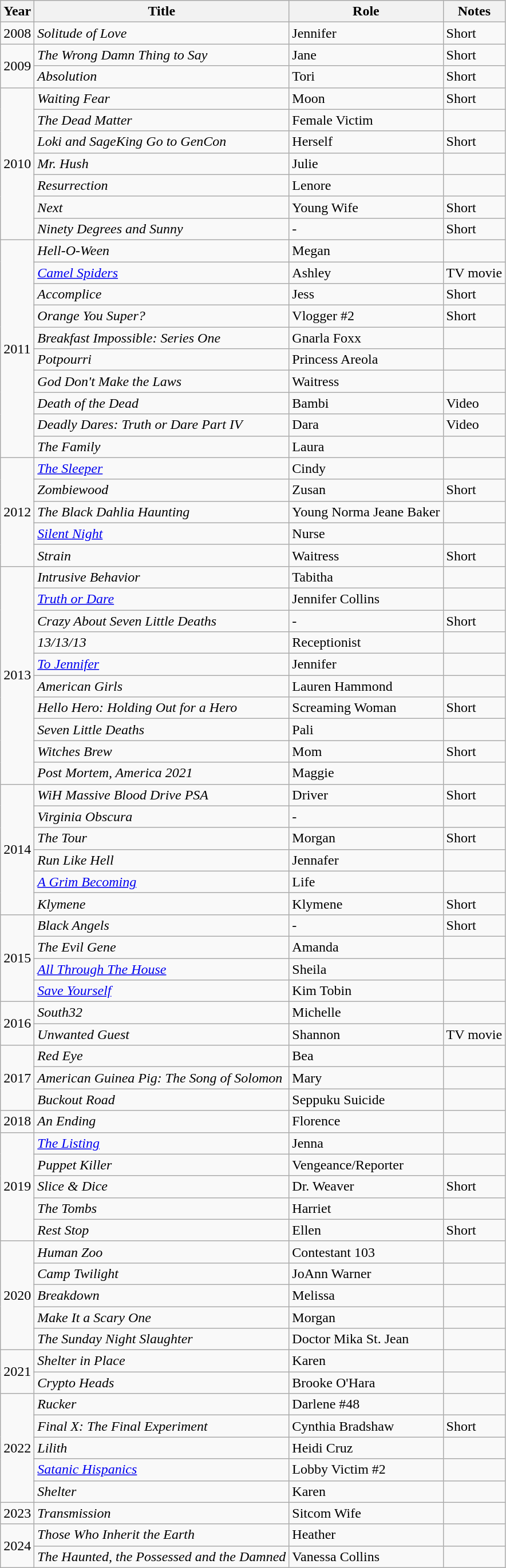<table class="wikitable sortable">
<tr>
<th>Year</th>
<th>Title</th>
<th>Role</th>
<th>Notes</th>
</tr>
<tr>
<td>2008</td>
<td><em>Solitude of Love</em></td>
<td>Jennifer</td>
<td>Short</td>
</tr>
<tr>
<td rowspan="2">2009</td>
<td data-sort-value="Wrong Damn Thing to Say, The"><em>The Wrong Damn Thing to Say</em></td>
<td>Jane</td>
<td>Short</td>
</tr>
<tr>
<td><em>Absolution</em></td>
<td>Tori</td>
<td>Short</td>
</tr>
<tr>
<td rowspan="7">2010</td>
<td><em>Waiting Fear</em></td>
<td>Moon</td>
<td>Short</td>
</tr>
<tr>
<td data-sort-value="Dead Matter, The"><em>The Dead Matter</em></td>
<td>Female Victim</td>
<td></td>
</tr>
<tr>
<td><em>Loki and SageKing Go to GenCon</em></td>
<td>Herself</td>
<td>Short</td>
</tr>
<tr>
<td><em>Mr. Hush</em></td>
<td>Julie</td>
<td></td>
</tr>
<tr>
<td><em>Resurrection</em></td>
<td>Lenore</td>
<td></td>
</tr>
<tr>
<td><em>Next</em></td>
<td>Young Wife</td>
<td>Short</td>
</tr>
<tr>
<td><em>Ninety Degrees and Sunny</em></td>
<td>-</td>
<td>Short</td>
</tr>
<tr>
<td rowspan="10">2011</td>
<td><em>Hell-O-Ween</em></td>
<td>Megan</td>
<td></td>
</tr>
<tr>
<td><em><a href='#'>Camel Spiders</a></em></td>
<td>Ashley</td>
<td>TV movie</td>
</tr>
<tr>
<td><em>Accomplice</em></td>
<td>Jess</td>
<td>Short</td>
</tr>
<tr>
<td><em>Orange You Super?</em></td>
<td>Vlogger #2</td>
<td>Short</td>
</tr>
<tr>
<td><em>Breakfast Impossible: Series One</em></td>
<td>Gnarla Foxx</td>
<td></td>
</tr>
<tr>
<td><em>Potpourri</em></td>
<td>Princess Areola</td>
<td></td>
</tr>
<tr>
<td><em>God Don't Make the Laws</em></td>
<td>Waitress</td>
<td></td>
</tr>
<tr>
<td><em>Death of the Dead</em></td>
<td>Bambi</td>
<td>Video</td>
</tr>
<tr>
<td><em>Deadly Dares: Truth or Dare Part IV</em></td>
<td>Dara</td>
<td>Video</td>
</tr>
<tr>
<td data-sort-value="Family, The"><em>The Family</em></td>
<td>Laura</td>
<td></td>
</tr>
<tr>
<td rowspan="5">2012</td>
<td data-sort-value="Sleeper, The"><em><a href='#'>The Sleeper</a></em></td>
<td>Cindy</td>
<td></td>
</tr>
<tr>
<td><em>Zombiewood</em></td>
<td>Zusan</td>
<td>Short</td>
</tr>
<tr>
<td data-sort-value="Black Dahlia Haunting, The"><em>The Black Dahlia Haunting</em></td>
<td>Young Norma Jeane Baker</td>
<td></td>
</tr>
<tr>
<td><em><a href='#'>Silent Night</a></em></td>
<td>Nurse</td>
<td></td>
</tr>
<tr>
<td><em>Strain</em></td>
<td>Waitress</td>
<td>Short</td>
</tr>
<tr>
<td rowspan="10">2013</td>
<td><em>Intrusive Behavior</em></td>
<td>Tabitha</td>
<td></td>
</tr>
<tr>
<td><em><a href='#'>Truth or Dare</a></em></td>
<td>Jennifer Collins</td>
<td></td>
</tr>
<tr>
<td><em>Crazy About Seven Little Deaths</em></td>
<td>-</td>
<td>Short</td>
</tr>
<tr>
<td><em>13/13/13</em></td>
<td>Receptionist</td>
<td></td>
</tr>
<tr>
<td><em><a href='#'>To Jennifer</a></em></td>
<td>Jennifer</td>
<td></td>
</tr>
<tr>
<td><em>American Girls</em></td>
<td>Lauren Hammond</td>
<td></td>
</tr>
<tr>
<td><em>Hello Hero: Holding Out for a Hero</em></td>
<td>Screaming Woman</td>
<td>Short</td>
</tr>
<tr>
<td><em>Seven Little Deaths</em></td>
<td>Pali</td>
<td></td>
</tr>
<tr>
<td><em>Witches Brew</em></td>
<td>Mom</td>
<td>Short</td>
</tr>
<tr>
<td><em>Post Mortem, America 2021</em></td>
<td>Maggie</td>
<td></td>
</tr>
<tr>
<td rowspan="6">2014</td>
<td><em>WiH Massive Blood Drive PSA</em></td>
<td>Driver</td>
<td>Short</td>
</tr>
<tr>
<td><em>Virginia Obscura</em></td>
<td>-</td>
<td></td>
</tr>
<tr>
<td data-sort-value="Tour, The"><em>The Tour</em></td>
<td>Morgan</td>
<td>Short</td>
</tr>
<tr>
<td><em>Run Like Hell</em></td>
<td>Jennafer</td>
<td></td>
</tr>
<tr>
<td data-sort-value="Grim Becoming, A"><em><a href='#'>A Grim Becoming</a></em></td>
<td>Life</td>
<td></td>
</tr>
<tr>
<td><em>Klymene</em></td>
<td>Klymene</td>
<td>Short</td>
</tr>
<tr>
<td rowspan="4">2015</td>
<td><em>Black Angels</em></td>
<td>-</td>
<td>Short</td>
</tr>
<tr>
<td data-sort-value="Evil Gene, The"><em>The Evil Gene</em></td>
<td>Amanda</td>
<td></td>
</tr>
<tr>
<td><em><a href='#'>All Through The House</a></em></td>
<td>Sheila</td>
<td></td>
</tr>
<tr>
<td><em><a href='#'>Save Yourself</a></em></td>
<td>Kim Tobin</td>
<td></td>
</tr>
<tr>
<td rowspan="2">2016</td>
<td><em>South32</em></td>
<td>Michelle</td>
<td></td>
</tr>
<tr>
<td><em>Unwanted Guest</em></td>
<td>Shannon</td>
<td>TV movie</td>
</tr>
<tr>
<td rowspan="3">2017</td>
<td><em>Red Eye</em></td>
<td>Bea</td>
<td></td>
</tr>
<tr>
<td><em>American Guinea Pig: The Song of Solomon</em></td>
<td>Mary</td>
<td></td>
</tr>
<tr>
<td><em>Buckout Road</em></td>
<td>Seppuku Suicide</td>
<td></td>
</tr>
<tr>
<td>2018</td>
<td><em>An Ending</em></td>
<td>Florence</td>
<td></td>
</tr>
<tr>
<td rowspan="5">2019</td>
<td data-sort-value="Listing, The"><em><a href='#'>The Listing</a></em></td>
<td>Jenna</td>
<td></td>
</tr>
<tr>
<td><em>Puppet Killer</em></td>
<td>Vengeance/Reporter</td>
<td></td>
</tr>
<tr>
<td><em>Slice & Dice</em></td>
<td>Dr. Weaver</td>
<td>Short</td>
</tr>
<tr>
<td data-sort-value="Tombs, The"><em>The Tombs</em></td>
<td>Harriet</td>
<td></td>
</tr>
<tr>
<td><em>Rest Stop</em></td>
<td>Ellen</td>
<td>Short</td>
</tr>
<tr>
<td rowspan="5">2020</td>
<td><em>Human Zoo</em></td>
<td>Contestant 103</td>
<td></td>
</tr>
<tr>
<td><em>Camp Twilight</em></td>
<td>JoAnn Warner</td>
<td></td>
</tr>
<tr>
<td><em>Breakdown</em></td>
<td>Melissa</td>
<td></td>
</tr>
<tr>
<td><em>Make It a Scary One</em></td>
<td>Morgan</td>
<td></td>
</tr>
<tr>
<td data-sort-value="Sunday Night Slaughter, The"><em>The Sunday Night Slaughter</em></td>
<td>Doctor Mika St. Jean</td>
<td></td>
</tr>
<tr>
<td rowspan="2">2021</td>
<td><em>Shelter in Place</em></td>
<td>Karen</td>
<td></td>
</tr>
<tr>
<td><em>Crypto Heads</em></td>
<td>Brooke O'Hara</td>
<td></td>
</tr>
<tr>
<td rowspan="5">2022</td>
<td><em>Rucker</em></td>
<td>Darlene #48</td>
<td></td>
</tr>
<tr>
<td><em>Final X: The Final Experiment</em></td>
<td>Cynthia Bradshaw</td>
<td>Short</td>
</tr>
<tr>
<td><em>Lilith</em></td>
<td>Heidi Cruz</td>
<td></td>
</tr>
<tr>
<td><em><a href='#'>Satanic Hispanics</a></em></td>
<td>Lobby Victim #2</td>
<td></td>
</tr>
<tr>
<td><em>Shelter</em></td>
<td>Karen</td>
<td></td>
</tr>
<tr>
<td>2023</td>
<td><em>Transmission</em></td>
<td>Sitcom Wife</td>
<td></td>
</tr>
<tr>
<td rowspan="2">2024</td>
<td><em>Those Who Inherit the Earth</em></td>
<td>Heather</td>
<td></td>
</tr>
<tr>
<td data-sort-value="Haunted, the Possessed and the Damned, The"><em>The Haunted, the Possessed and the Damned</em></td>
<td>Vanessa Collins</td>
<td></td>
</tr>
</table>
